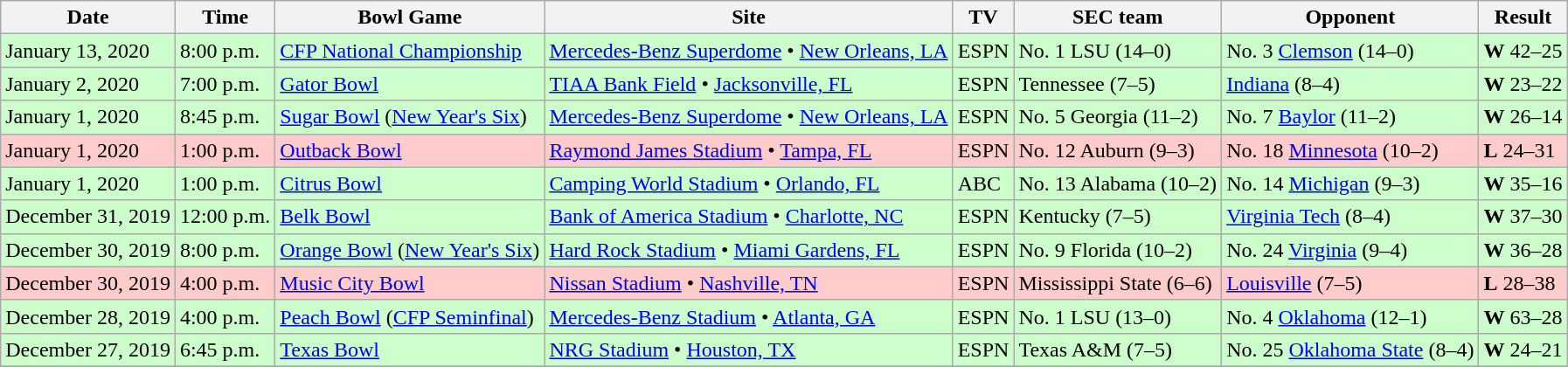<table class="wikitable">
<tr>
<th>Date</th>
<th>Time</th>
<th>Bowl Game</th>
<th>Site</th>
<th>TV</th>
<th>SEC team</th>
<th>Opponent</th>
<th>Result</th>
</tr>
<tr bgcolor=ccffcc>
<td>January 13, 2020</td>
<td>8:00 p.m.</td>
<td><a href='#'>CFP National Championship</a></td>
<td><a href='#'>Mercedes-Benz Superdome</a> • <a href='#'>New Orleans, LA</a></td>
<td>ESPN</td>
<td>No. 1 LSU (14–0)</td>
<td>No. 3 <a href='#'>Clemson</a> (14–0)</td>
<td><strong>W</strong> 42–25</td>
</tr>
<tr bgcolor=ccffcc>
<td>January 2, 2020</td>
<td>7:00 p.m.</td>
<td><a href='#'>Gator Bowl</a></td>
<td><a href='#'>TIAA Bank Field</a> • <a href='#'>Jacksonville, FL</a></td>
<td>ESPN</td>
<td>Tennessee (7–5)</td>
<td><a href='#'>Indiana</a> (8–4)</td>
<td><strong>W</strong> 23–22</td>
</tr>
<tr bgcolor=ccffcc>
<td>January 1, 2020</td>
<td>8:45 p.m.</td>
<td><a href='#'>Sugar Bowl</a> (<a href='#'>New Year's Six</a>)</td>
<td><a href='#'>Mercedes-Benz Superdome</a> • <a href='#'>New Orleans, LA</a></td>
<td>ESPN</td>
<td>No. 5 Georgia (11–2)</td>
<td>No. 7 <a href='#'>Baylor</a> (11–2)</td>
<td><strong>W</strong> 26–14</td>
</tr>
<tr bgcolor=ffcccc>
<td>January 1, 2020</td>
<td>1:00 p.m.</td>
<td><a href='#'>Outback Bowl</a></td>
<td><a href='#'>Raymond James Stadium</a> • <a href='#'>Tampa, FL</a></td>
<td>ESPN</td>
<td>No. 12 Auburn (9–3)</td>
<td>No. 18 <a href='#'>Minnesota</a> (10–2)</td>
<td><strong>L</strong> 24–31</td>
</tr>
<tr bgcolor=ccffcc>
<td>January 1, 2020</td>
<td>1:00 p.m.</td>
<td><a href='#'>Citrus Bowl</a></td>
<td><a href='#'>Camping World Stadium</a> • <a href='#'>Orlando, FL</a></td>
<td>ABC</td>
<td>No. 13 Alabama (10–2)</td>
<td>No. 14 <a href='#'>Michigan</a> (9–3)</td>
<td><strong>W</strong> 35–16</td>
</tr>
<tr bgcolor=ccffcc>
<td>December 31, 2019</td>
<td>12:00 p.m.</td>
<td><a href='#'>Belk Bowl</a></td>
<td><a href='#'>Bank of America Stadium</a> • <a href='#'>Charlotte, NC</a></td>
<td>ESPN</td>
<td>Kentucky (7–5)</td>
<td><a href='#'>Virginia Tech</a> (8–4)</td>
<td><strong>W</strong> 37–30</td>
</tr>
<tr bgcolor=ccffcc>
<td>December 30, 2019</td>
<td>8:00 p.m.</td>
<td><a href='#'>Orange Bowl</a> (<a href='#'>New Year's Six</a>)</td>
<td><a href='#'>Hard Rock Stadium</a> • <a href='#'>Miami Gardens, FL</a></td>
<td>ESPN</td>
<td>No. 9 Florida (10–2)</td>
<td>No. 24 <a href='#'>Virginia</a> (9–4)</td>
<td><strong>W</strong> 36–28</td>
</tr>
<tr bgcolor=ffcccc>
<td>December 30, 2019</td>
<td>4:00 p.m.</td>
<td><a href='#'>Music City Bowl</a></td>
<td><a href='#'>Nissan Stadium</a> • <a href='#'>Nashville, TN</a></td>
<td>ESPN</td>
<td>Mississippi State (6–6)</td>
<td><a href='#'>Louisville</a> (7–5)</td>
<td><strong>L</strong> 28–38</td>
</tr>
<tr bgcolor=ccffcc>
<td>December 28, 2019</td>
<td>4:00 p.m.</td>
<td><a href='#'>Peach Bowl</a> (<a href='#'>CFP Seminfinal</a>)</td>
<td><a href='#'>Mercedes-Benz Stadium</a> • <a href='#'>Atlanta, GA</a></td>
<td>ESPN</td>
<td>No. 1 LSU (13–0)</td>
<td>No. 4 <a href='#'>Oklahoma</a> (12–1)</td>
<td><strong>W</strong> 63–28</td>
</tr>
<tr bgcolor=ccffcc>
<td>December 27, 2019</td>
<td>6:45 p.m.</td>
<td><a href='#'>Texas Bowl</a></td>
<td><a href='#'>NRG Stadium</a> • <a href='#'>Houston, TX</a></td>
<td>ESPN</td>
<td>Texas A&M (7–5)</td>
<td>No. 25 <a href='#'>Oklahoma State</a> (8–4)</td>
<td><strong>W</strong> 24–21</td>
</tr>
<tr>
</tr>
</table>
